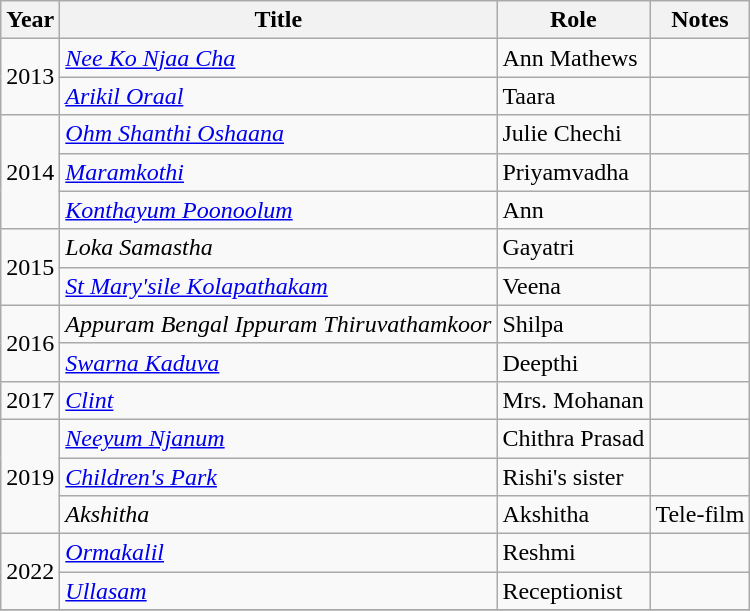<table class="wikitable sortable">
<tr>
<th>Year</th>
<th>Title</th>
<th>Role</th>
<th class="unsortable">Notes</th>
</tr>
<tr>
<td rowspan=2>2013</td>
<td><em><a href='#'>Nee Ko Njaa Cha</a></em></td>
<td>Ann Mathews</td>
<td></td>
</tr>
<tr>
<td><em><a href='#'>Arikil Oraal</a></em></td>
<td>Taara</td>
<td></td>
</tr>
<tr>
<td rowspan=3>2014</td>
<td><em><a href='#'>Ohm Shanthi Oshaana</a></em></td>
<td>Julie Chechi</td>
<td></td>
</tr>
<tr>
<td><em><a href='#'>Maramkothi</a></em></td>
<td>Priyamvadha</td>
<td></td>
</tr>
<tr>
<td><em><a href='#'>Konthayum Poonoolum</a></em></td>
<td>Ann</td>
<td></td>
</tr>
<tr>
<td rowspan=2>2015</td>
<td><em>Loka Samastha</em></td>
<td>Gayatri</td>
<td></td>
</tr>
<tr>
<td><em><a href='#'>St Mary'sile Kolapathakam</a></em></td>
<td>Veena</td>
<td></td>
</tr>
<tr>
<td rowspan=2>2016</td>
<td><em>Appuram Bengal Ippuram Thiruvathamkoor</em></td>
<td>Shilpa</td>
<td></td>
</tr>
<tr>
<td><em><a href='#'>Swarna Kaduva</a></em></td>
<td>Deepthi</td>
<td></td>
</tr>
<tr>
<td>2017</td>
<td><em><a href='#'>Clint</a></em></td>
<td>Mrs. Mohanan</td>
<td></td>
</tr>
<tr>
<td rowspan=3>2019</td>
<td><em><a href='#'>Neeyum Njanum</a></em></td>
<td>Chithra Prasad</td>
<td></td>
</tr>
<tr>
<td><em><a href='#'>Children's Park</a></em></td>
<td>Rishi's sister</td>
<td></td>
</tr>
<tr>
<td><em>Akshitha</em></td>
<td>Akshitha</td>
<td>Tele-film</td>
</tr>
<tr>
<td rowspan=2>2022</td>
<td><em><a href='#'>Ormakalil</a></em></td>
<td>Reshmi</td>
<td></td>
</tr>
<tr>
<td><em><a href='#'>Ullasam</a></em></td>
<td>Receptionist</td>
<td></td>
</tr>
<tr>
</tr>
</table>
